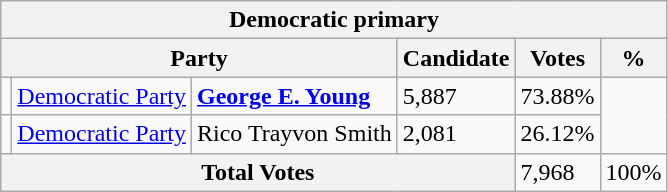<table class="wikitable">
<tr>
<th colspan="6"><strong>Democratic primary</strong></th>
</tr>
<tr>
<th colspan="3">Party</th>
<th>Candidate</th>
<th>Votes</th>
<th>%</th>
</tr>
<tr>
<td></td>
<td><a href='#'>Democratic Party</a></td>
<td><strong><a href='#'>George E. Young</a></strong></td>
<td>5,887</td>
<td>73.88%</td>
</tr>
<tr>
<td></td>
<td><a href='#'>Democratic Party</a></td>
<td>Rico Trayvon Smith</td>
<td>2,081</td>
<td>26.12%</td>
</tr>
<tr>
<th colspan="4"><strong>Total Votes</strong></th>
<td>7,968</td>
<td>100%</td>
</tr>
</table>
